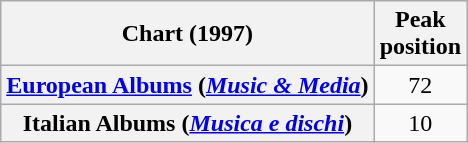<table class="wikitable sortable plainrowheaders" style="text-align:center">
<tr>
<th scope="col">Chart (1997)</th>
<th scope="col">Peak<br>position</th>
</tr>
<tr>
<th scope="row"><a href='#'>European Albums</a> (<em><a href='#'>Music & Media</a></em>)</th>
<td>72</td>
</tr>
<tr>
<th scope="row">Italian Albums (<em><a href='#'>Musica e dischi</a></em>)</th>
<td>10</td>
</tr>
</table>
